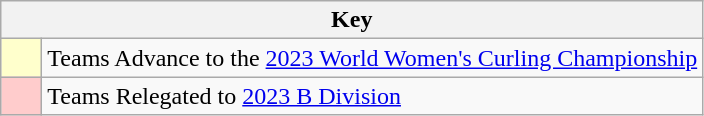<table class="wikitable" style="text-align: center;">
<tr>
<th colspan=2>Key</th>
</tr>
<tr>
<td style="background:#ffffcc; width:20px;"></td>
<td align=left>Teams Advance to the <a href='#'>2023 World Women's Curling Championship</a></td>
</tr>
<tr>
<td style="background:#ffcccc; width:20px;"></td>
<td align=left>Teams Relegated to <a href='#'>2023 B Division</a></td>
</tr>
</table>
